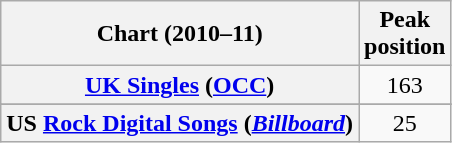<table class="wikitable sortable plainrowheaders" style="text-align:center">
<tr>
<th scope="col">Chart (2010–11)</th>
<th scope="col">Peak<br>position</th>
</tr>
<tr>
<th scope="row"><a href='#'>UK Singles</a> (<a href='#'>OCC</a>)</th>
<td>163</td>
</tr>
<tr>
</tr>
<tr>
<th scope="row">US <a href='#'>Rock Digital Songs</a> (<em><a href='#'>Billboard</a></em>)</th>
<td>25</td>
</tr>
</table>
